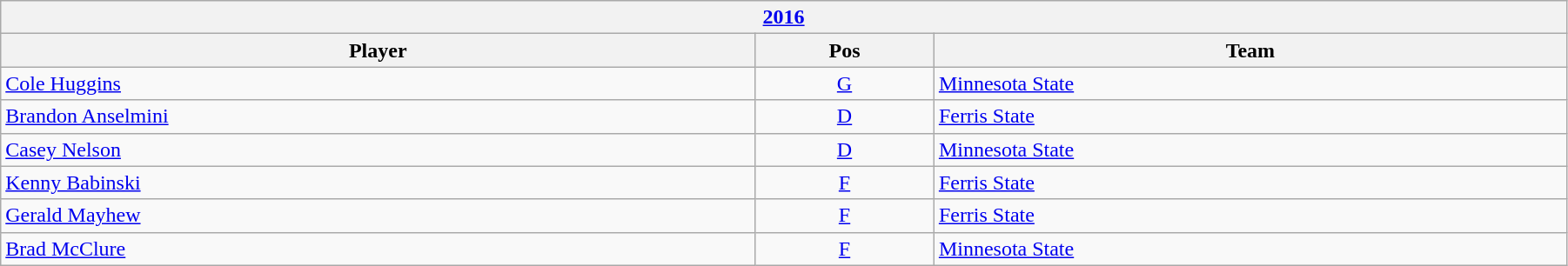<table class="wikitable" width=95%>
<tr>
<th colspan=3><a href='#'>2016</a></th>
</tr>
<tr>
<th>Player</th>
<th>Pos</th>
<th>Team</th>
</tr>
<tr>
<td><a href='#'>Cole Huggins</a></td>
<td align=center><a href='#'>G</a></td>
<td><a href='#'>Minnesota State</a></td>
</tr>
<tr>
<td><a href='#'>Brandon Anselmini</a></td>
<td align=center><a href='#'>D</a></td>
<td><a href='#'>Ferris State</a></td>
</tr>
<tr>
<td><a href='#'>Casey Nelson</a></td>
<td align=center><a href='#'>D</a></td>
<td><a href='#'>Minnesota State</a></td>
</tr>
<tr>
<td><a href='#'>Kenny Babinski</a></td>
<td align=center><a href='#'>F</a></td>
<td><a href='#'>Ferris State</a></td>
</tr>
<tr>
<td><a href='#'>Gerald Mayhew</a></td>
<td align=center><a href='#'>F</a></td>
<td><a href='#'>Ferris State</a></td>
</tr>
<tr>
<td><a href='#'>Brad McClure</a></td>
<td align=center><a href='#'>F</a></td>
<td><a href='#'>Minnesota State</a></td>
</tr>
</table>
